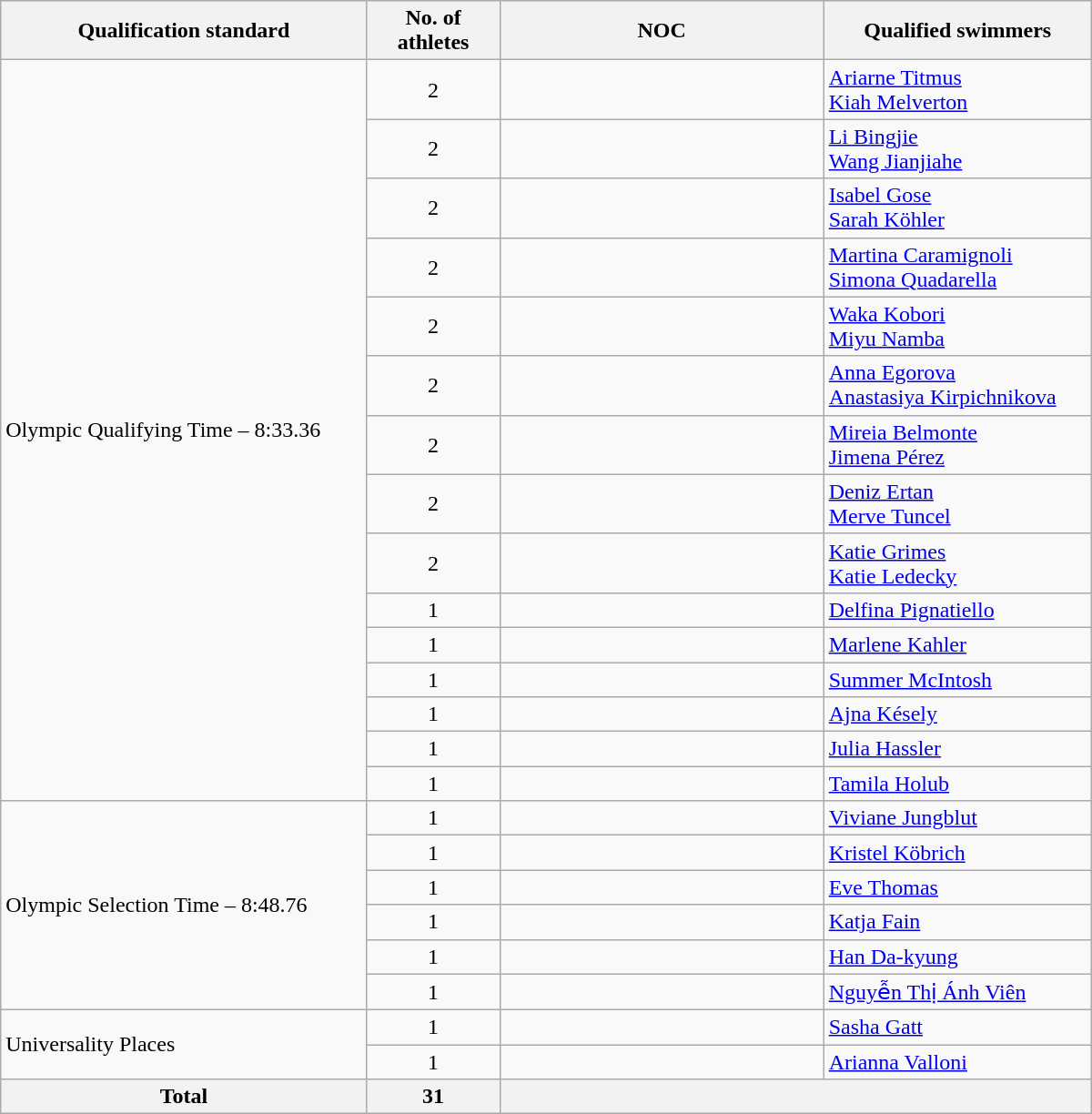<table class=wikitable style="text-align:left" width=800>
<tr>
<th>Qualification standard</th>
<th width=90>No. of athletes</th>
<th width=230>NOC</th>
<th>Qualified swimmers</th>
</tr>
<tr>
<td rowspan=15>Olympic Qualifying Time – 8:33.36</td>
<td align=center>2</td>
<td></td>
<td><a href='#'>Ariarne Titmus</a><br><a href='#'>Kiah Melverton</a></td>
</tr>
<tr>
<td align=center>2</td>
<td></td>
<td><a href='#'>Li Bingjie</a><br><a href='#'>Wang Jianjiahe</a></td>
</tr>
<tr>
<td align=center>2</td>
<td></td>
<td><a href='#'>Isabel Gose</a><br><a href='#'>Sarah Köhler</a></td>
</tr>
<tr>
<td align=center>2</td>
<td></td>
<td><a href='#'>Martina Caramignoli</a><br><a href='#'>Simona Quadarella</a></td>
</tr>
<tr>
<td align=center>2</td>
<td></td>
<td><a href='#'>Waka Kobori</a><br><a href='#'>Miyu Namba</a></td>
</tr>
<tr>
<td align=center>2</td>
<td></td>
<td><a href='#'>Anna Egorova</a><br><a href='#'>Anastasiya Kirpichnikova</a></td>
</tr>
<tr>
<td align=center>2</td>
<td></td>
<td><a href='#'>Mireia Belmonte</a><br><a href='#'>Jimena Pérez</a></td>
</tr>
<tr>
<td align=center>2</td>
<td></td>
<td><a href='#'>Deniz Ertan</a><br><a href='#'>Merve Tuncel</a></td>
</tr>
<tr>
<td align=center>2</td>
<td></td>
<td><a href='#'>Katie Grimes</a><br><a href='#'>Katie Ledecky</a></td>
</tr>
<tr>
<td align=center>1</td>
<td></td>
<td><a href='#'>Delfina Pignatiello</a></td>
</tr>
<tr>
<td align=center>1</td>
<td></td>
<td><a href='#'>Marlene Kahler</a></td>
</tr>
<tr>
<td align=center>1</td>
<td></td>
<td><a href='#'>Summer McIntosh</a></td>
</tr>
<tr>
<td align=center>1</td>
<td></td>
<td><a href='#'>Ajna Késely</a></td>
</tr>
<tr>
<td align=center>1</td>
<td></td>
<td><a href='#'>Julia Hassler</a></td>
</tr>
<tr>
<td align=center>1</td>
<td></td>
<td><a href='#'>Tamila Holub</a></td>
</tr>
<tr>
<td rowspan=6>Olympic Selection Time – 8:48.76</td>
<td align=center>1</td>
<td></td>
<td><a href='#'>Viviane Jungblut</a></td>
</tr>
<tr>
<td align=center>1</td>
<td></td>
<td><a href='#'>Kristel Köbrich</a></td>
</tr>
<tr>
<td align=center>1</td>
<td></td>
<td><a href='#'>Eve Thomas</a></td>
</tr>
<tr>
<td align=center>1</td>
<td></td>
<td><a href='#'>Katja Fain</a></td>
</tr>
<tr>
<td align=center>1</td>
<td></td>
<td><a href='#'>Han Da-kyung</a></td>
</tr>
<tr>
<td align=center>1</td>
<td></td>
<td><a href='#'>Nguyễn Thị Ánh Viên</a></td>
</tr>
<tr>
<td rowspan=2>Universality Places</td>
<td align=center>1</td>
<td></td>
<td><a href='#'>Sasha Gatt</a></td>
</tr>
<tr>
<td align=center>1</td>
<td></td>
<td><a href='#'>Arianna Valloni</a></td>
</tr>
<tr>
<th><strong>Total</strong></th>
<th>31</th>
<th colspan=2></th>
</tr>
</table>
